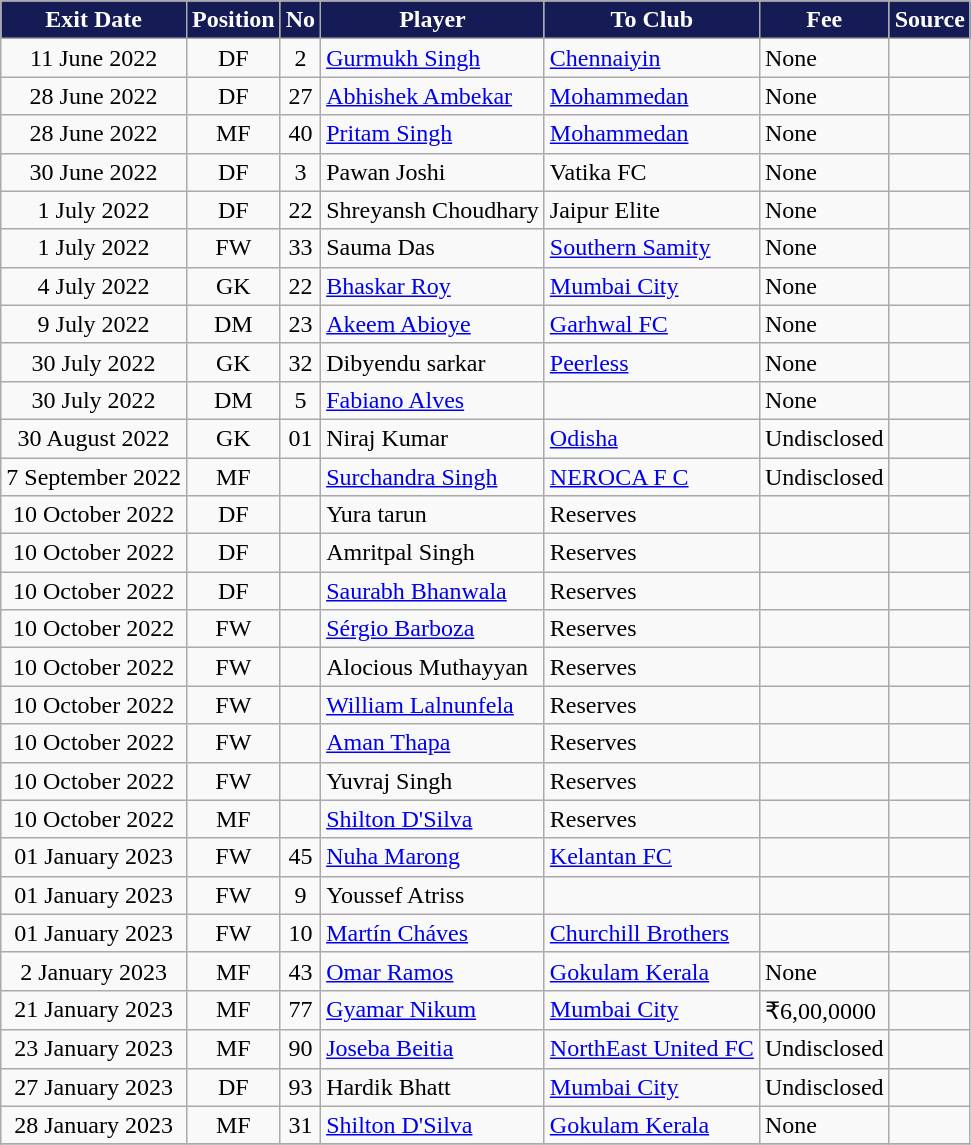<table class="wikitable plainrowheaders sortable">
<tr>
<th style="background:#151B54; color:white;"><strong>Exit Date</strong></th>
<th style="background:#151B54; color:white;text-align:center;"><strong>Position</strong></th>
<th style="background:#151B54; color:white;"><strong>No</strong></th>
<th style="background:#151B54; color:white;"><strong>Player</strong></th>
<th style="background:#151B54; color:white;"><strong>To Club</strong></th>
<th style="background:#151B54; color:white;"><strong>Fee</strong></th>
<th style="background:#151B54; color:white;"><strong>Source</strong></th>
</tr>
<tr>
<td align=center>11 June 2022</td>
<td align=center>DF</td>
<td align=center>2</td>
<td> <a href='#'>Gurmukh Singh</a></td>
<td> <a href='#'>Chennaiyin</a></td>
<td>None</td>
<td></td>
</tr>
<tr>
<td align=center>28 June 2022</td>
<td align=center>DF</td>
<td align=center>27</td>
<td> <a href='#'>Abhishek Ambekar</a></td>
<td> <a href='#'>Mohammedan</a></td>
<td>None</td>
<td></td>
</tr>
<tr>
<td align=center>28 June 2022</td>
<td align=center>MF</td>
<td align=center>40</td>
<td> <a href='#'>Pritam Singh</a></td>
<td> <a href='#'>Mohammedan</a></td>
<td>None</td>
<td></td>
</tr>
<tr>
<td align=center>30 June 2022</td>
<td align=center>DF</td>
<td align=center>3</td>
<td> Pawan Joshi</td>
<td> Vatika FC</td>
<td>None</td>
<td></td>
</tr>
<tr>
<td align=center>1 July 2022</td>
<td align=center>DF</td>
<td align=center>22</td>
<td> Shreyansh Choudhary</td>
<td> Jaipur Elite</td>
<td>None</td>
<td></td>
</tr>
<tr>
<td align=center>1 July 2022</td>
<td align=center>FW</td>
<td align=center>33</td>
<td> Sauma Das</td>
<td> <a href='#'>Southern Samity</a></td>
<td>None</td>
<td></td>
</tr>
<tr>
<td align=center>4 July 2022</td>
<td align=center>GK</td>
<td align=center>22</td>
<td> <a href='#'>Bhaskar Roy</a></td>
<td> <a href='#'>Mumbai City</a></td>
<td>None</td>
<td></td>
</tr>
<tr>
<td align=center>9 July 2022</td>
<td align=center>DM</td>
<td align=center>23</td>
<td> <a href='#'>Akeem Abioye</a></td>
<td> <a href='#'>Garhwal FC</a></td>
<td>None</td>
<td></td>
</tr>
<tr>
<td align=center>30 July 2022</td>
<td align=center>GK</td>
<td align=center>32</td>
<td> Dibyendu sarkar</td>
<td> <a href='#'>Peerless</a></td>
<td>None</td>
<td></td>
</tr>
<tr>
<td align=center>30 July 2022</td>
<td align=center>DM</td>
<td align=center>5</td>
<td> <a href='#'>Fabiano Alves</a></td>
<td></td>
<td>None</td>
<td></td>
</tr>
<tr>
<td align=center>30 August 2022</td>
<td align=center>GK</td>
<td align=center>01</td>
<td> Niraj Kumar</td>
<td> <a href='#'>Odisha</a></td>
<td>Undisclosed</td>
<td></td>
</tr>
<tr>
<td align=center>7 September 2022</td>
<td align=center>MF</td>
<td align=center></td>
<td> <a href='#'>Surchandra Singh</a></td>
<td> <a href='#'>NEROCA F C</a></td>
<td>Undisclosed</td>
<td></td>
</tr>
<tr>
<td align=center>10 October 2022</td>
<td align=center>DF</td>
<td align=center></td>
<td> Yura tarun</td>
<td> Reserves</td>
<td></td>
<td></td>
</tr>
<tr>
<td align=center>10 October 2022</td>
<td align=center>DF</td>
<td align=center></td>
<td> Amritpal Singh</td>
<td> Reserves</td>
<td></td>
<td></td>
</tr>
<tr>
<td align=center>10 October 2022</td>
<td align=center>DF</td>
<td align=center></td>
<td> <a href='#'>Saurabh Bhanwala</a></td>
<td> Reserves</td>
<td></td>
<td></td>
</tr>
<tr>
<td align=center>10 October 2022</td>
<td align=center>FW</td>
<td align=center></td>
<td> <a href='#'>Sérgio Barboza</a></td>
<td> Reserves</td>
<td></td>
<td></td>
</tr>
<tr>
<td align=center>10 October 2022</td>
<td align=center>FW</td>
<td align=center></td>
<td> Alocious Muthayyan</td>
<td> Reserves</td>
<td></td>
<td></td>
</tr>
<tr>
<td align=center>10 October 2022</td>
<td align=center>FW</td>
<td align=center></td>
<td> <a href='#'>William Lalnunfela</a></td>
<td> Reserves</td>
<td></td>
<td></td>
</tr>
<tr>
<td align=center>10 October 2022</td>
<td align=center>FW</td>
<td align=center></td>
<td> <a href='#'>Aman Thapa</a></td>
<td> Reserves</td>
<td></td>
<td></td>
</tr>
<tr>
<td align=center>10 October 2022</td>
<td align=center>FW</td>
<td align=center></td>
<td>Yuvraj Singh</td>
<td> Reserves</td>
<td></td>
<td></td>
</tr>
<tr>
<td align=center>10 October 2022</td>
<td align=center>MF</td>
<td align=center></td>
<td><a href='#'>Shilton D'Silva</a></td>
<td> Reserves</td>
<td></td>
<td></td>
</tr>
<tr>
<td align=center>01 January 2023</td>
<td align=center>FW</td>
<td align=center>45</td>
<td><a href='#'>Nuha Marong</a></td>
<td> <a href='#'>Kelantan FC</a></td>
<td></td>
<td></td>
</tr>
<tr>
<td align=center>01 January 2023</td>
<td align=center>FW</td>
<td align=center>9</td>
<td> Youssef Atriss</td>
<td></td>
<td></td>
<td></td>
</tr>
<tr>
<td align=center>01 January 2023</td>
<td align=center>FW</td>
<td align=center>10</td>
<td> <a href='#'>Martín Cháves</a></td>
<td> <a href='#'>Churchill Brothers</a></td>
<td></td>
<td></td>
</tr>
<tr>
<td align=center>2 January 2023</td>
<td align=center>MF</td>
<td align=center>43</td>
<td> <a href='#'>Omar Ramos</a></td>
<td> <a href='#'>Gokulam Kerala</a></td>
<td>None</td>
<td></td>
</tr>
<tr>
<td align=center>21 January 2023</td>
<td align=center>MF</td>
<td align=center>77</td>
<td> <a href='#'>Gyamar Nikum</a></td>
<td> <a href='#'>Mumbai City</a></td>
<td>₹6,00,0000</td>
<td></td>
</tr>
<tr>
<td align=center>23 January 2023</td>
<td align=center>MF</td>
<td align=center>90</td>
<td> <a href='#'>Joseba Beitia</a></td>
<td> <a href='#'>NorthEast United FC</a></td>
<td>Undisclosed</td>
<td></td>
</tr>
<tr>
<td align=center>27 January 2023</td>
<td align=center>DF</td>
<td align=center>93</td>
<td> Hardik Bhatt</td>
<td> <a href='#'>Mumbai City</a></td>
<td>Undisclosed</td>
<td></td>
</tr>
<tr>
<td align=center>28 January 2023</td>
<td align=center>MF</td>
<td align=center>31</td>
<td> <a href='#'>Shilton D'Silva</a></td>
<td> <a href='#'>Gokulam Kerala</a></td>
<td>None</td>
<td></td>
</tr>
<tr>
</tr>
</table>
